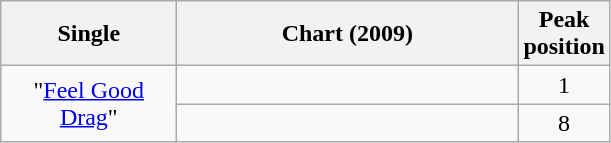<table class="wikitable">
<tr>
<th width="110">Single</th>
<th width="220">Chart (2009)</th>
<th>Peak<br>position</th>
</tr>
<tr>
<td align="center" rowspan="2">"<a href='#'>Feel Good Drag</a>"</td>
<td></td>
<td align="center">1</td>
</tr>
<tr>
<td></td>
<td align="center">8</td>
</tr>
</table>
